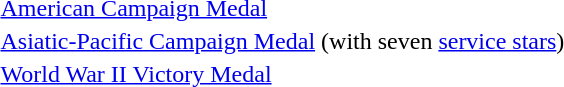<table>
<tr>
<td></td>
<td><a href='#'>American Campaign Medal</a></td>
</tr>
<tr>
<td></td>
<td><a href='#'>Asiatic-Pacific Campaign Medal</a> (with seven <a href='#'>service stars</a>)</td>
</tr>
<tr>
<td></td>
<td><a href='#'>World War II Victory Medal</a></td>
</tr>
</table>
